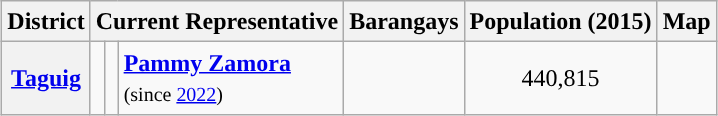<table class="wikitable sortable" style="margin: 1em auto; font-size:100%; line-height:20px; text-align:center">
<tr>
<th>District</th>
<th colspan="3">Current Representative</th>
<th>Barangays</th>
<th>Population (2015)</th>
<th>Map</th>
</tr>
<tr>
<th><a href='#'>Taguig </a></th>
<td style="background:"></td>
<td></td>
<td style="text-align:left;"><strong><a href='#'>Pammy Zamora</a></strong><br><small>(since <a href='#'>2022</a>)</small></td>
<td></td>
<td>440,815</td>
<td></td>
</tr>
</table>
